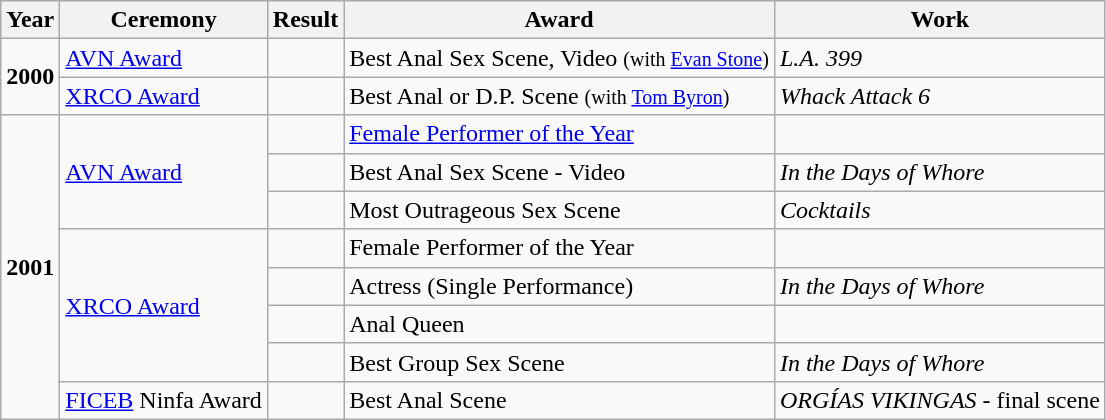<table class="wikitable">
<tr>
<th>Year</th>
<th>Ceremony</th>
<th>Result</th>
<th>Award</th>
<th>Work</th>
</tr>
<tr>
<td rowspan="2"><strong>2000</strong></td>
<td><a href='#'>AVN Award</a></td>
<td></td>
<td>Best Anal Sex Scene, Video <small>(with <a href='#'>Evan Stone</a>)</small></td>
<td><em>L.A. 399</em></td>
</tr>
<tr>
<td><a href='#'>XRCO Award</a></td>
<td></td>
<td>Best Anal or D.P. Scene <small>(with <a href='#'>Tom Byron</a>)</small></td>
<td><em>Whack Attack 6</em></td>
</tr>
<tr>
<td rowspan="8"><strong>2001</strong></td>
<td rowspan="3"><a href='#'>AVN Award</a></td>
<td></td>
<td><a href='#'>Female Performer of the Year</a></td>
<td></td>
</tr>
<tr>
<td></td>
<td>Best Anal Sex Scene - Video</td>
<td><em>In the Days of Whore</em></td>
</tr>
<tr>
<td></td>
<td>Most Outrageous Sex Scene</td>
<td><em>Cocktails</em></td>
</tr>
<tr>
<td rowspan="4"><a href='#'>XRCO Award</a></td>
<td></td>
<td>Female Performer of the Year</td>
<td></td>
</tr>
<tr>
<td></td>
<td>Actress (Single Performance)</td>
<td><em>In the Days of Whore</em></td>
</tr>
<tr>
<td></td>
<td>Anal Queen</td>
<td></td>
</tr>
<tr>
<td></td>
<td>Best Group Sex Scene</td>
<td><em>In the Days of Whore</em></td>
</tr>
<tr>
<td rowspan="1"><a href='#'>FICEB</a> Ninfa Award</td>
<td></td>
<td>Best Anal Scene</td>
<td><em>ORGÍAS VIKINGAS</em> - final scene</td>
</tr>
</table>
